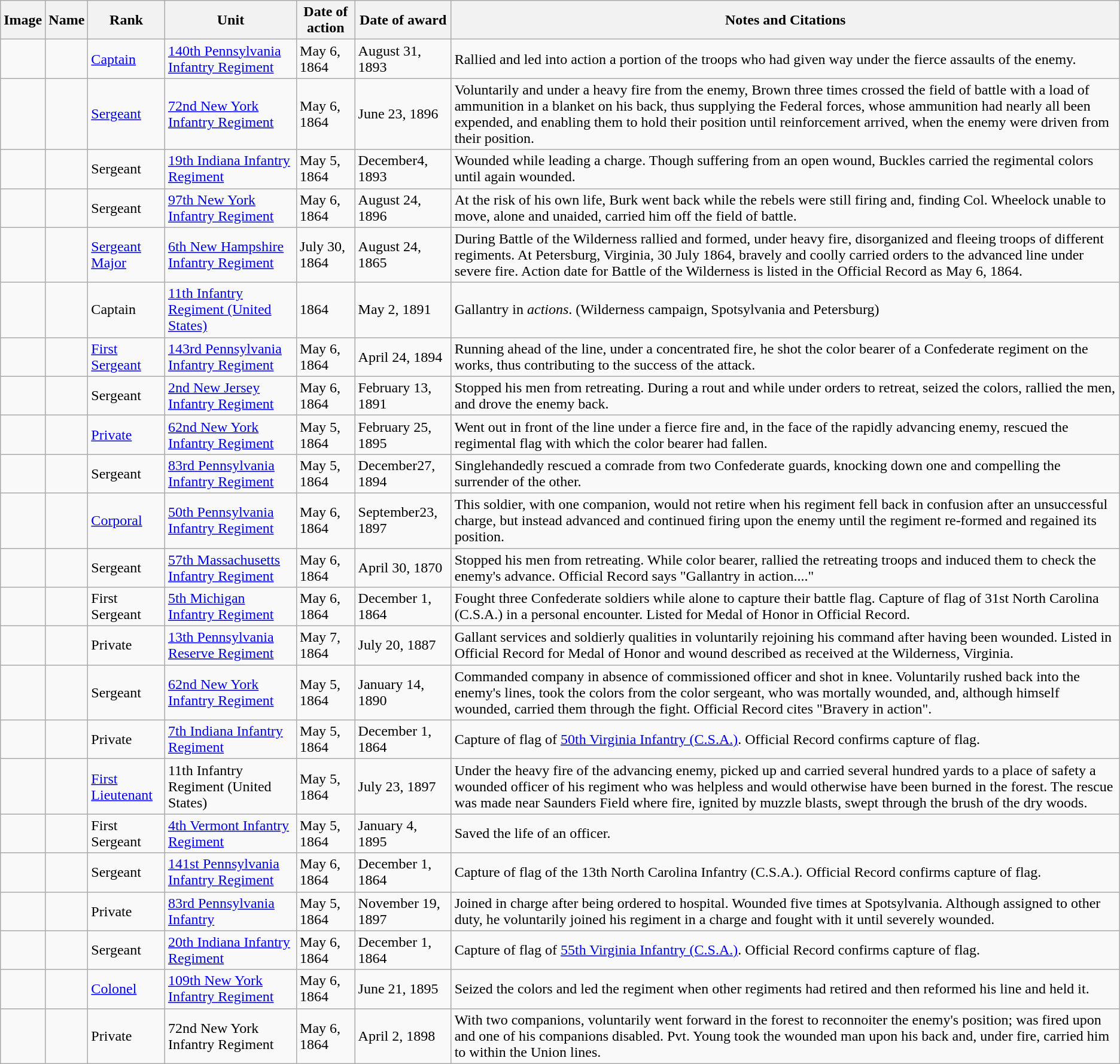<table class="wikitable sortable">
<tr>
<th class="unsortable">Image</th>
<th>Name</th>
<th>Rank</th>
<th>Unit</th>
<th>Date of action</th>
<th>Date of award</th>
<th class="unsortable">Notes and Citations</th>
</tr>
<tr>
<td></td>
<td></td>
<td><a href='#'>Captain</a></td>
<td><a href='#'>140th Pennsylvania Infantry Regiment</a></td>
<td>May 6, 1864</td>
<td>August 31, 1893</td>
<td>Rallied and led into action a portion of the troops who had given way under the fierce assaults of the enemy.</td>
</tr>
<tr>
<td></td>
<td></td>
<td><a href='#'>Sergeant</a></td>
<td><a href='#'>72nd New York Infantry Regiment</a></td>
<td>May 6, 1864</td>
<td>June 23, 1896</td>
<td>Voluntarily and under a heavy fire from the enemy, Brown three times crossed the field of battle with a load of ammunition in a blanket on his back, thus supplying the Federal forces, whose ammunition had nearly all been expended, and enabling them to hold their position until reinforcement arrived, when the enemy were driven from their position.</td>
</tr>
<tr>
<td></td>
<td></td>
<td>Sergeant</td>
<td><a href='#'>19th Indiana Infantry Regiment</a></td>
<td>May 5, 1864</td>
<td>December4, 1893</td>
<td>Wounded while leading a charge. Though suffering from an open wound, Buckles carried the regimental colors until again wounded.</td>
</tr>
<tr>
<td></td>
<td></td>
<td>Sergeant</td>
<td><a href='#'>97th New York Infantry Regiment</a></td>
<td>May 6, 1864</td>
<td>August 24, 1896</td>
<td>At the risk of his own life, Burk went back while the rebels were still firing and, finding Col. Wheelock unable to move, alone and unaided, carried him off the field of battle.</td>
</tr>
<tr>
<td></td>
<td></td>
<td><a href='#'>Sergeant Major</a></td>
<td><a href='#'>6th New Hampshire Infantry Regiment</a></td>
<td>July 30, 1864</td>
<td>August 24, 1865</td>
<td>During Battle of the Wilderness rallied and formed, under heavy fire, disorganized and fleeing troops of different regiments. At Petersburg, Virginia, 30 July 1864, bravely and coolly carried orders to the advanced line under severe fire. Action date for Battle of the Wilderness is listed in the Official Record as May 6, 1864.</td>
</tr>
<tr>
<td></td>
<td></td>
<td>Captain</td>
<td><a href='#'>11th Infantry Regiment (United States)</a></td>
<td>1864</td>
<td>May 2, 1891</td>
<td>Gallantry in <em>actions</em>. (Wilderness campaign, Spotsylvania and Petersburg)</td>
</tr>
<tr>
<td></td>
<td></td>
<td><a href='#'>First Sergeant</a></td>
<td><a href='#'>143rd Pennsylvania Infantry Regiment</a></td>
<td>May 6, 1864</td>
<td>April 24, 1894</td>
<td>Running ahead of the line, under a concentrated fire, he shot the color bearer of a Confederate regiment on the works, thus contributing to the success of the attack.</td>
</tr>
<tr>
<td></td>
<td></td>
<td>Sergeant</td>
<td><a href='#'>2nd New Jersey Infantry Regiment</a></td>
<td>May 6, 1864</td>
<td>February 13, 1891</td>
<td>Stopped his men from retreating. During a rout and while under orders to retreat, seized the colors, rallied the men, and drove the enemy back.</td>
</tr>
<tr>
<td></td>
<td></td>
<td><a href='#'>Private</a></td>
<td><a href='#'>62nd New York Infantry Regiment</a></td>
<td>May 5, 1864</td>
<td>February 25, 1895</td>
<td>Went out in front of the line under a fierce fire and, in the face of the rapidly advancing enemy, rescued the regimental flag with which the color bearer had fallen.</td>
</tr>
<tr>
<td></td>
<td></td>
<td>Sergeant</td>
<td><a href='#'>83rd Pennsylvania Infantry Regiment</a></td>
<td>May 5, 1864</td>
<td>December27, 1894</td>
<td>Singlehandedly rescued a comrade from two Confederate guards, knocking down one and compelling the surrender of the other.</td>
</tr>
<tr>
<td></td>
<td></td>
<td><a href='#'>Corporal</a></td>
<td><a href='#'>50th Pennsylvania Infantry Regiment</a></td>
<td>May 6, 1864</td>
<td>September23, 1897</td>
<td>This soldier, with one companion, would not retire when his regiment fell back in confusion after an unsuccessful charge, but instead advanced and continued firing upon the enemy until the regiment re-formed and regained its position.</td>
</tr>
<tr>
<td></td>
<td></td>
<td>Sergeant</td>
<td><a href='#'>57th Massachusetts Infantry Regiment</a></td>
<td>May 6, 1864</td>
<td>April 30, 1870</td>
<td>Stopped his men from retreating. While color bearer, rallied the retreating troops and induced them to check the enemy's advance. Official Record says "Gallantry in action...."</td>
</tr>
<tr>
<td></td>
<td></td>
<td>First Sergeant</td>
<td><a href='#'>5th Michigan Infantry Regiment</a></td>
<td>May 6, 1864</td>
<td>December 1, 1864</td>
<td>Fought three Confederate soldiers while alone to capture their battle flag. Capture of flag of 31st North Carolina (C.S.A.) in a personal encounter. Listed for Medal of Honor in Official Record.</td>
</tr>
<tr>
<td></td>
<td></td>
<td>Private</td>
<td><a href='#'>13th Pennsylvania Reserve Regiment</a></td>
<td>May 7, 1864</td>
<td>July 20, 1887</td>
<td>Gallant services and soldierly qualities in voluntarily rejoining his command after having been wounded. Listed in Official Record for Medal of Honor and wound described as received at the Wilderness, Virginia.</td>
</tr>
<tr>
<td></td>
<td></td>
<td>Sergeant</td>
<td><a href='#'>62nd New York Infantry Regiment</a></td>
<td>May 5, 1864</td>
<td>January 14, 1890</td>
<td>Commanded company in absence of commissioned officer and shot in knee. Voluntarily rushed back into the enemy's lines, took the colors from the color sergeant, who was mortally wounded, and, although himself wounded, carried them through the fight. Official Record cites "Bravery in action".</td>
</tr>
<tr>
<td></td>
<td></td>
<td>Private</td>
<td><a href='#'>7th Indiana Infantry Regiment</a></td>
<td>May 5, 1864</td>
<td>December 1, 1864</td>
<td>Capture of flag of <a href='#'>50th Virginia Infantry (C.S.A.)</a>. Official Record confirms capture of flag.</td>
</tr>
<tr>
<td></td>
<td></td>
<td><a href='#'>First Lieutenant</a></td>
<td>11th Infantry Regiment (United States)</td>
<td>May 5, 1864</td>
<td>July 23, 1897</td>
<td>Under the heavy fire of the advancing enemy, picked up and carried several hundred yards to a place of safety a wounded officer of his regiment who was helpless and would otherwise have been burned in the forest. The rescue was made near Saunders Field where fire, ignited by muzzle blasts, swept through the brush of the dry woods.</td>
</tr>
<tr>
<td></td>
<td></td>
<td>First Sergeant</td>
<td><a href='#'>4th Vermont Infantry Regiment</a></td>
<td>May 5, 1864</td>
<td>January 4, 1895</td>
<td>Saved the life of an officer.</td>
</tr>
<tr>
<td></td>
<td></td>
<td>Sergeant</td>
<td><a href='#'>141st Pennsylvania Infantry Regiment</a></td>
<td>May 6, 1864</td>
<td>December 1, 1864</td>
<td>Capture of flag of the 13th North Carolina Infantry (C.S.A.). Official Record confirms capture of flag.</td>
</tr>
<tr>
<td></td>
<td></td>
<td>Private</td>
<td><a href='#'>83rd Pennsylvania Infantry</a></td>
<td>May 5, 1864</td>
<td>November 19, 1897</td>
<td>Joined in charge after being ordered to hospital. Wounded five times at Spotsylvania. Although assigned to other duty, he voluntarily joined his regiment in a charge and fought with it until severely wounded.</td>
</tr>
<tr>
<td></td>
<td></td>
<td>Sergeant</td>
<td><a href='#'>20th Indiana Infantry Regiment</a></td>
<td>May 6, 1864</td>
<td>December 1, 1864</td>
<td>Capture of flag of <a href='#'>55th Virginia Infantry (C.S.A.)</a>. Official Record confirms capture of flag.</td>
</tr>
<tr>
<td></td>
<td></td>
<td><a href='#'>Colonel</a></td>
<td><a href='#'>109th New York Infantry Regiment</a></td>
<td>May 6, 1864</td>
<td>June 21, 1895</td>
<td>Seized the colors and led the regiment when other regiments had retired and then reformed his line and held it.</td>
</tr>
<tr>
<td></td>
<td></td>
<td>Private</td>
<td>72nd New York Infantry Regiment</td>
<td>May 6, 1864</td>
<td>April 2, 1898</td>
<td>With two companions, voluntarily went forward in the forest to reconnoiter the enemy's position; was fired upon and one of his companions disabled. Pvt. Young took the wounded man upon his back and, under fire, carried him to within the Union lines.</td>
</tr>
</table>
